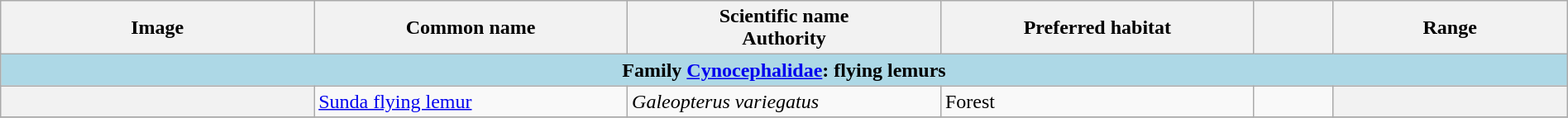<table width=100% class="wikitable unsortable plainrowheaders">
<tr>
<th width="20%" style="text-align: center;">Image</th>
<th width="20%">Common name</th>
<th width="20%">Scientific name<br>Authority</th>
<th width="20%">Preferred habitat</th>
<th width="5%"></th>
<th width="15%">Range</th>
</tr>
<tr>
<td style="text-align:center;background:lightblue;" colspan=6><strong>Family <a href='#'>Cynocephalidae</a>: flying lemurs</strong></td>
</tr>
<tr>
<th style="text-align: center;"></th>
<td><a href='#'>Sunda flying lemur</a></td>
<td><em>Galeopterus variegatus</em><br></td>
<td>Forest</td>
<td><br></td>
<th style="text-align: center;"></th>
</tr>
<tr>
</tr>
</table>
